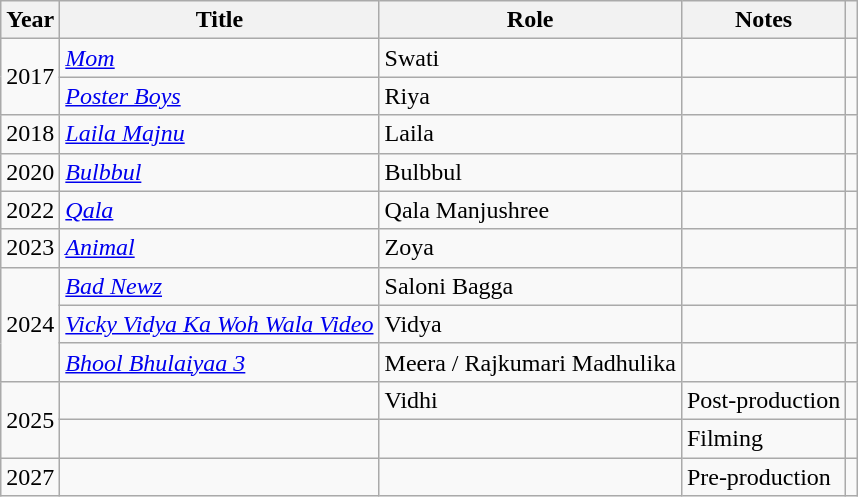<table class="wikitable plainrowheaders sortable" style="margin-right: 0;">
<tr>
<th scope="col">Year</th>
<th scope="col">Title</th>
<th scope="col">Role</th>
<th scope="col" class="unsortable">Notes</th>
<th scope="col" class="unsortable"></th>
</tr>
<tr>
<td rowspan="2">2017</td>
<td><em><a href='#'>Mom</a></em></td>
<td>Swati</td>
<td></td>
<td></td>
</tr>
<tr>
<td><em><a href='#'>Poster Boys</a></em></td>
<td>Riya</td>
<td></td>
<td></td>
</tr>
<tr>
<td>2018</td>
<td><em><a href='#'>Laila Majnu</a></em></td>
<td>Laila</td>
<td></td>
<td></td>
</tr>
<tr>
<td>2020</td>
<td><em><a href='#'>Bulbbul</a></em></td>
<td>Bulbbul</td>
<td></td>
<td></td>
</tr>
<tr>
<td>2022</td>
<td><em><a href='#'>Qala</a></em></td>
<td>Qala Manjushree</td>
<td></td>
<td></td>
</tr>
<tr>
<td>2023</td>
<td><em><a href='#'>Animal</a></em></td>
<td>Zoya</td>
<td></td>
<td></td>
</tr>
<tr>
<td rowspan="3">2024</td>
<td><em><a href='#'>Bad Newz</a></em></td>
<td>Saloni Bagga</td>
<td></td>
<td></td>
</tr>
<tr>
<td><em><a href='#'>Vicky Vidya Ka Woh Wala Video</a></em></td>
<td>Vidya</td>
<td></td>
<td></td>
</tr>
<tr>
<td><em><a href='#'>Bhool Bhulaiyaa 3</a></em></td>
<td>Meera / Rajkumari Madhulika</td>
<td></td>
<td></td>
</tr>
<tr>
<td rowspan="2">2025</td>
<td></td>
<td>Vidhi</td>
<td>Post-production</td>
<td></td>
</tr>
<tr>
<td></td>
<td></td>
<td>Filming</td>
<td></td>
</tr>
<tr>
<td rowspan="3">2027</td>
<td></td>
<td></td>
<td>Pre-production</td>
<td></td>
</tr>
</table>
